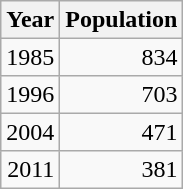<table class="wikitable" style="line-height:1.1em;">
<tr>
<th>Year</th>
<th>Population</th>
</tr>
<tr align="right">
<td>1985</td>
<td>834</td>
</tr>
<tr align="right">
<td>1996</td>
<td>703</td>
</tr>
<tr align="right">
<td>2004</td>
<td>471</td>
</tr>
<tr align="right">
<td>2011</td>
<td>381</td>
</tr>
</table>
